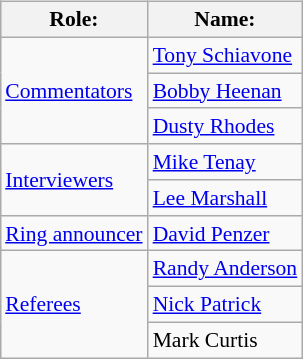<table class=wikitable style="font-size:90%; margin: 0.5em 0 0.5em 1em; float: right; clear: right;">
<tr>
<th>Role:</th>
<th>Name:</th>
</tr>
<tr>
<td rowspan=3><a href='#'>Commentators</a></td>
<td><a href='#'>Tony Schiavone</a></td>
</tr>
<tr>
<td><a href='#'>Bobby Heenan</a></td>
</tr>
<tr>
<td><a href='#'>Dusty Rhodes</a></td>
</tr>
<tr>
<td rowspan=2><a href='#'>Interviewers</a></td>
<td><a href='#'>Mike Tenay</a></td>
</tr>
<tr>
<td><a href='#'>Lee Marshall</a></td>
</tr>
<tr>
<td><a href='#'>Ring announcer</a></td>
<td><a href='#'>David Penzer</a></td>
</tr>
<tr>
<td rowspan=3><a href='#'>Referees</a></td>
<td><a href='#'>Randy Anderson</a></td>
</tr>
<tr>
<td><a href='#'>Nick Patrick</a></td>
</tr>
<tr>
<td>Mark Curtis</td>
</tr>
</table>
